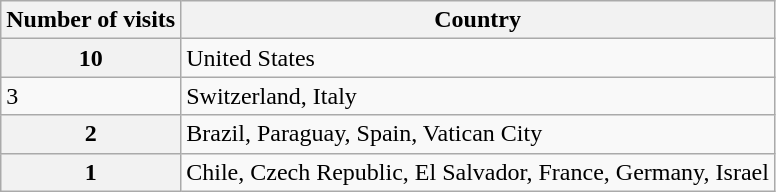<table class="wikitable sortable plainrowheaders">
<tr>
<th scope="col">Number of visits</th>
<th scope="col" class="unsortable">Country</th>
</tr>
<tr>
<th scope="row">10</th>
<td>United States</td>
</tr>
<tr>
<td scope="row">3</td>
<td>Switzerland, Italy</td>
</tr>
<tr>
<th scope="row">2</th>
<td>Brazil, Paraguay, Spain, Vatican City</td>
</tr>
<tr>
<th scope="row">1</th>
<td>Chile, Czech Republic, El Salvador, France, Germany, Israel</td>
</tr>
</table>
